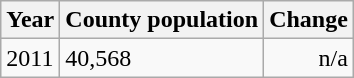<table class="wikitable">
<tr>
<th>Year</th>
<th>County population</th>
<th>Change</th>
</tr>
<tr>
<td>2011</td>
<td>40,568</td>
<td align="right">n/a</td>
</tr>
</table>
